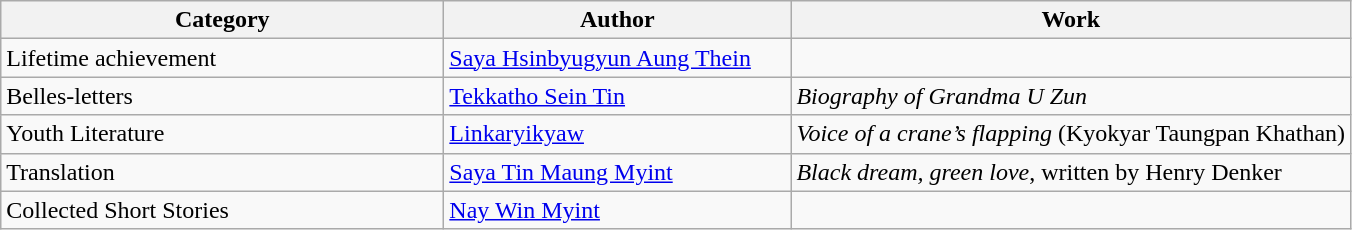<table class=wikitable>
<tr>
<th style="width:18em;">Category</th>
<th style="width:14em;">Author</th>
<th>Work</th>
</tr>
<tr>
<td>Lifetime achievement</td>
<td><a href='#'>Saya Hsinbyugyun Aung Thein</a></td>
<td></td>
</tr>
<tr>
<td>Belles-letters</td>
<td><a href='#'>Tekkatho Sein Tin</a></td>
<td><em>Biography of Grandma U Zun</em></td>
</tr>
<tr>
<td>Youth Literature</td>
<td><a href='#'>Linkaryikyaw</a></td>
<td><em>Voice of a crane’s flapping</em> (Kyokyar Taungpan Khathan)</td>
</tr>
<tr>
<td>Translation</td>
<td><a href='#'>Saya Tin Maung Myint</a></td>
<td><em>Black dream, green love</em>, written by Henry Denker</td>
</tr>
<tr>
<td>Collected Short Stories</td>
<td><a href='#'>Nay Win Myint</a></td>
<td></td>
</tr>
</table>
